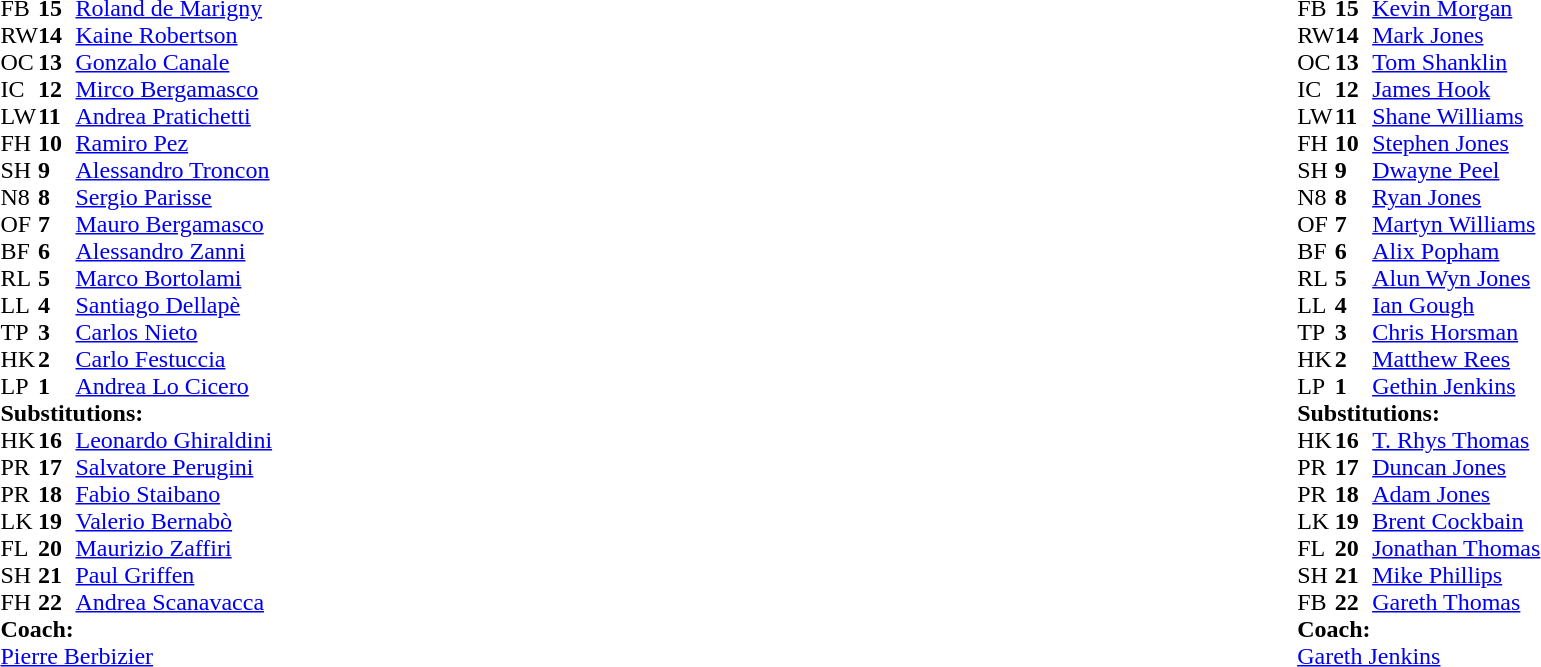<table width="100%">
<tr>
<td style="vertical-align:top" width="50%"><br><table cellspacing="0" cellpadding="0">
<tr>
<th width="25"></th>
<th width="25"></th>
</tr>
<tr>
<td>FB</td>
<td><strong>15</strong></td>
<td><a href='#'>Roland de Marigny</a></td>
</tr>
<tr>
<td>RW</td>
<td><strong>14</strong></td>
<td><a href='#'>Kaine Robertson</a></td>
</tr>
<tr>
<td>OC</td>
<td><strong>13</strong></td>
<td><a href='#'>Gonzalo Canale</a></td>
</tr>
<tr>
<td>IC</td>
<td><strong>12</strong></td>
<td><a href='#'>Mirco Bergamasco</a></td>
</tr>
<tr>
<td>LW</td>
<td><strong>11</strong></td>
<td><a href='#'>Andrea Pratichetti</a></td>
</tr>
<tr>
<td>FH</td>
<td><strong>10</strong></td>
<td><a href='#'>Ramiro Pez</a></td>
</tr>
<tr>
<td>SH</td>
<td><strong>9</strong></td>
<td><a href='#'>Alessandro Troncon</a></td>
</tr>
<tr>
<td>N8</td>
<td><strong>8</strong></td>
<td><a href='#'>Sergio Parisse</a></td>
</tr>
<tr>
<td>OF</td>
<td><strong>7</strong></td>
<td><a href='#'>Mauro Bergamasco</a></td>
</tr>
<tr>
<td>BF</td>
<td><strong>6</strong></td>
<td><a href='#'>Alessandro Zanni</a></td>
</tr>
<tr>
<td>RL</td>
<td><strong>5</strong></td>
<td><a href='#'>Marco Bortolami</a></td>
</tr>
<tr>
<td>LL</td>
<td><strong>4</strong></td>
<td><a href='#'>Santiago Dellapè</a></td>
</tr>
<tr>
<td>TP</td>
<td><strong>3</strong></td>
<td><a href='#'>Carlos Nieto</a></td>
</tr>
<tr>
<td>HK</td>
<td><strong>2</strong></td>
<td><a href='#'>Carlo Festuccia</a></td>
</tr>
<tr>
<td>LP</td>
<td><strong>1</strong></td>
<td><a href='#'>Andrea Lo Cicero</a></td>
</tr>
<tr>
<td colspan="4"><strong>Substitutions:</strong></td>
</tr>
<tr>
<td>HK</td>
<td><strong>16</strong></td>
<td><a href='#'>Leonardo Ghiraldini</a></td>
</tr>
<tr>
<td>PR</td>
<td><strong>17</strong></td>
<td><a href='#'>Salvatore Perugini</a></td>
</tr>
<tr>
<td>PR</td>
<td><strong>18</strong></td>
<td><a href='#'>Fabio Staibano</a></td>
</tr>
<tr>
<td>LK</td>
<td><strong>19</strong></td>
<td><a href='#'>Valerio Bernabò</a></td>
</tr>
<tr>
<td>FL</td>
<td><strong>20</strong></td>
<td><a href='#'>Maurizio Zaffiri</a></td>
</tr>
<tr>
<td>SH</td>
<td><strong>21</strong></td>
<td><a href='#'>Paul Griffen</a></td>
</tr>
<tr>
<td>FH</td>
<td><strong>22</strong></td>
<td><a href='#'>Andrea Scanavacca</a></td>
</tr>
<tr>
<td colspan="4"><strong>Coach:</strong></td>
</tr>
<tr>
<td colspan="4"><a href='#'>Pierre Berbizier</a></td>
</tr>
</table>
</td>
<td style="vertical-align:top"></td>
<td style="vertical-align:top" width="50%"><br><table cellspacing="0" cellpadding="0" align="center">
<tr>
<th width="25"></th>
<th width="25"></th>
</tr>
<tr>
<td>FB</td>
<td><strong>15</strong></td>
<td><a href='#'>Kevin Morgan</a></td>
</tr>
<tr>
<td>RW</td>
<td><strong>14</strong></td>
<td><a href='#'>Mark Jones</a></td>
</tr>
<tr>
<td>OC</td>
<td><strong>13</strong></td>
<td><a href='#'>Tom Shanklin</a></td>
</tr>
<tr>
<td>IC</td>
<td><strong>12</strong></td>
<td><a href='#'>James Hook</a></td>
</tr>
<tr>
<td>LW</td>
<td><strong>11</strong></td>
<td><a href='#'>Shane Williams</a></td>
</tr>
<tr>
<td>FH</td>
<td><strong>10</strong></td>
<td><a href='#'>Stephen Jones</a></td>
</tr>
<tr>
<td>SH</td>
<td><strong>9</strong></td>
<td><a href='#'>Dwayne Peel</a></td>
</tr>
<tr>
<td>N8</td>
<td><strong>8</strong></td>
<td><a href='#'>Ryan Jones</a></td>
</tr>
<tr>
<td>OF</td>
<td><strong>7</strong></td>
<td><a href='#'>Martyn Williams</a></td>
</tr>
<tr>
<td>BF</td>
<td><strong>6</strong></td>
<td><a href='#'>Alix Popham</a></td>
</tr>
<tr>
<td>RL</td>
<td><strong>5</strong></td>
<td><a href='#'>Alun Wyn Jones</a></td>
</tr>
<tr>
<td>LL</td>
<td><strong>4</strong></td>
<td><a href='#'>Ian Gough</a></td>
</tr>
<tr>
<td>TP</td>
<td><strong>3</strong></td>
<td><a href='#'>Chris Horsman</a></td>
</tr>
<tr>
<td>HK</td>
<td><strong>2</strong></td>
<td><a href='#'>Matthew Rees</a></td>
</tr>
<tr>
<td>LP</td>
<td><strong>1</strong></td>
<td><a href='#'>Gethin Jenkins</a></td>
</tr>
<tr>
<td colspan="4"><strong>Substitutions:</strong></td>
</tr>
<tr>
<td>HK</td>
<td><strong>16</strong></td>
<td><a href='#'>T. Rhys Thomas</a></td>
</tr>
<tr>
<td>PR</td>
<td><strong>17</strong></td>
<td><a href='#'>Duncan Jones</a></td>
</tr>
<tr>
<td>PR</td>
<td><strong>18</strong></td>
<td><a href='#'>Adam Jones</a></td>
</tr>
<tr>
<td>LK</td>
<td><strong>19</strong></td>
<td><a href='#'>Brent Cockbain</a></td>
</tr>
<tr>
<td>FL</td>
<td><strong>20</strong></td>
<td><a href='#'>Jonathan Thomas</a></td>
</tr>
<tr>
<td>SH</td>
<td><strong>21</strong></td>
<td><a href='#'>Mike Phillips</a></td>
</tr>
<tr>
<td>FB</td>
<td><strong>22</strong></td>
<td><a href='#'>Gareth Thomas</a></td>
</tr>
<tr>
<td colspan="4"><strong>Coach:</strong></td>
</tr>
<tr>
<td colspan="4"><a href='#'>Gareth Jenkins</a></td>
</tr>
</table>
</td>
</tr>
</table>
